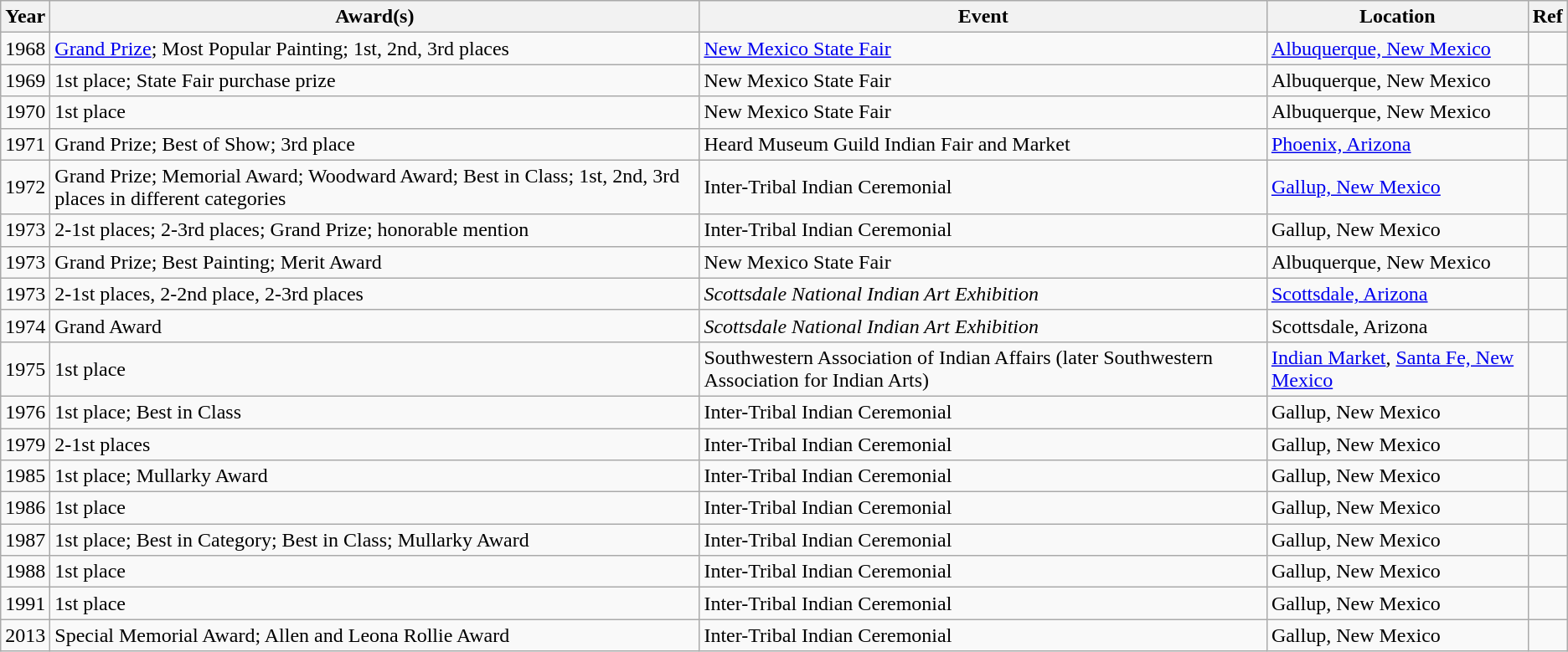<table class="wikitable sortable">
<tr>
<th>Year</th>
<th>Award(s)</th>
<th>Event</th>
<th>Location</th>
<th>Ref</th>
</tr>
<tr>
<td>1968</td>
<td><a href='#'>Grand Prize</a>; Most Popular Painting; 1st, 2nd, 3rd places</td>
<td><a href='#'>New Mexico State Fair</a></td>
<td><a href='#'>Albuquerque, New Mexico</a></td>
<td></td>
</tr>
<tr>
<td>1969</td>
<td>1st place; State Fair purchase prize</td>
<td>New Mexico State Fair</td>
<td>Albuquerque, New Mexico</td>
<td></td>
</tr>
<tr>
<td>1970</td>
<td>1st place</td>
<td>New Mexico State Fair</td>
<td>Albuquerque, New Mexico</td>
<td></td>
</tr>
<tr>
<td>1971</td>
<td>Grand Prize; Best of Show; 3rd place</td>
<td>Heard Museum Guild Indian Fair and Market</td>
<td><a href='#'>Phoenix, Arizona</a></td>
<td></td>
</tr>
<tr>
<td>1972</td>
<td>Grand Prize; Memorial Award; Woodward Award; Best in Class; 1st, 2nd, 3rd places in different categories</td>
<td>Inter-Tribal Indian Ceremonial</td>
<td><a href='#'>Gallup, New Mexico</a></td>
<td></td>
</tr>
<tr>
<td>1973</td>
<td>2-1st places; 2-3rd places; Grand Prize; honorable mention</td>
<td>Inter-Tribal Indian Ceremonial</td>
<td>Gallup, New Mexico</td>
<td></td>
</tr>
<tr>
<td>1973</td>
<td>Grand Prize; Best Painting; Merit Award</td>
<td>New Mexico State Fair</td>
<td>Albuquerque, New Mexico</td>
<td></td>
</tr>
<tr>
<td> 1973</td>
<td>2-1st places, 2-2nd place, 2-3rd places</td>
<td><em>Scottsdale National Indian Art Exhibition</em></td>
<td><a href='#'>Scottsdale, Arizona</a></td>
<td></td>
</tr>
<tr>
<td>1974</td>
<td>Grand Award</td>
<td><em>Scottsdale National Indian Art Exhibition</em></td>
<td>Scottsdale, Arizona</td>
<td></td>
</tr>
<tr>
<td>1975</td>
<td>1st place</td>
<td>Southwestern Association of Indian Affairs (later Southwestern Association for Indian Arts)</td>
<td><a href='#'>Indian Market</a>, <a href='#'>Santa Fe, New Mexico</a></td>
<td></td>
</tr>
<tr>
<td>1976</td>
<td>1st place; Best in Class</td>
<td>Inter-Tribal Indian Ceremonial</td>
<td>Gallup, New Mexico</td>
<td></td>
</tr>
<tr>
<td>1979</td>
<td>2-1st places</td>
<td>Inter-Tribal Indian Ceremonial</td>
<td>Gallup, New Mexico</td>
<td></td>
</tr>
<tr>
<td>1985</td>
<td>1st place; Mullarky Award</td>
<td>Inter-Tribal Indian Ceremonial</td>
<td>Gallup, New Mexico</td>
<td></td>
</tr>
<tr>
<td>1986</td>
<td>1st place</td>
<td>Inter-Tribal Indian Ceremonial</td>
<td>Gallup, New Mexico</td>
<td></td>
</tr>
<tr>
<td>1987</td>
<td>1st place; Best in Category; Best in Class; Mullarky Award</td>
<td>Inter-Tribal Indian Ceremonial</td>
<td>Gallup, New Mexico</td>
<td></td>
</tr>
<tr>
<td>1988</td>
<td>1st place</td>
<td>Inter-Tribal Indian Ceremonial</td>
<td>Gallup, New Mexico</td>
<td></td>
</tr>
<tr>
<td>1991</td>
<td>1st place</td>
<td>Inter-Tribal Indian Ceremonial</td>
<td>Gallup, New Mexico</td>
<td></td>
</tr>
<tr>
<td>2013</td>
<td>Special Memorial Award; Allen and Leona Rollie Award</td>
<td>Inter-Tribal Indian Ceremonial</td>
<td>Gallup, New Mexico</td>
<td></td>
</tr>
</table>
